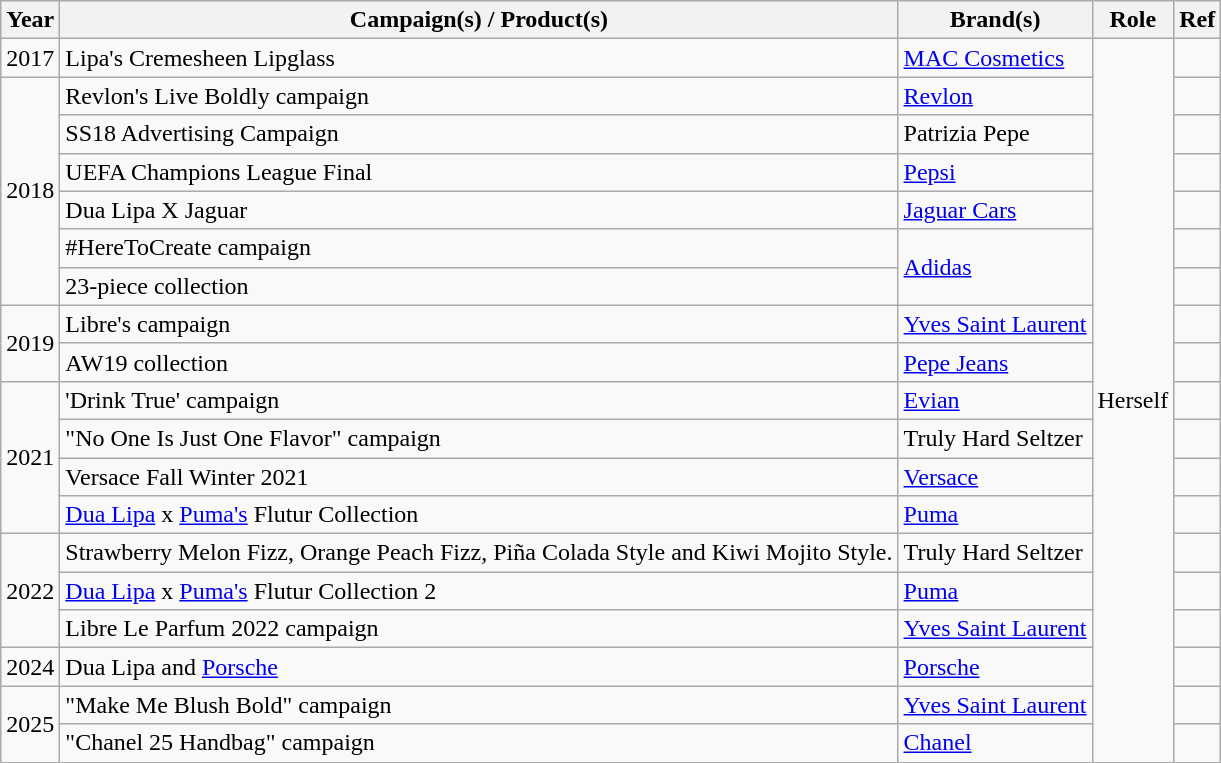<table class="wikitable">
<tr>
<th>Year</th>
<th>Campaign(s) / Product(s)</th>
<th>Brand(s)</th>
<th>Role</th>
<th>Ref</th>
</tr>
<tr>
<td>2017</td>
<td>Lipa's Cremesheen Lipglass</td>
<td><a href='#'>MAC Cosmetics</a></td>
<td rowspan="19">Herself</td>
<td></td>
</tr>
<tr>
<td rowspan="6">2018</td>
<td>Revlon's Live Boldly campaign</td>
<td><a href='#'>Revlon</a></td>
<td></td>
</tr>
<tr>
<td>SS18 Advertising Campaign</td>
<td>Patrizia Pepe</td>
<td></td>
</tr>
<tr>
<td>UEFA Champions League Final</td>
<td><a href='#'>Pepsi</a></td>
<td></td>
</tr>
<tr>
<td>Dua Lipa X Jaguar</td>
<td><a href='#'>Jaguar Cars</a></td>
<td></td>
</tr>
<tr>
<td>#HereToCreate campaign</td>
<td rowspan="2"><a href='#'>Adidas</a></td>
<td></td>
</tr>
<tr>
<td>23-piece collection</td>
<td></td>
</tr>
<tr>
<td rowspan="2">2019</td>
<td>Libre's campaign</td>
<td><a href='#'>Yves Saint Laurent</a></td>
<td></td>
</tr>
<tr>
<td>AW19 collection</td>
<td><a href='#'>Pepe Jeans</a></td>
<td></td>
</tr>
<tr>
<td rowspan="4">2021</td>
<td>'Drink True' campaign</td>
<td><a href='#'>Evian</a></td>
<td></td>
</tr>
<tr>
<td>"No One Is Just One Flavor" campaign</td>
<td>Truly Hard Seltzer</td>
<td></td>
</tr>
<tr>
<td>Versace Fall Winter 2021</td>
<td><a href='#'>Versace</a></td>
<td></td>
</tr>
<tr>
<td><a href='#'>Dua Lipa</a> x <a href='#'>Puma's</a> Flutur Collection</td>
<td><a href='#'>Puma</a></td>
<td></td>
</tr>
<tr>
<td rowspan="3">2022</td>
<td>Strawberry Melon Fizz, Orange Peach Fizz, Piña Colada Style and Kiwi Mojito Style.</td>
<td>Truly Hard Seltzer</td>
<td></td>
</tr>
<tr>
<td><a href='#'>Dua Lipa</a> x <a href='#'>Puma's</a> Flutur Collection 2</td>
<td><a href='#'>Puma</a></td>
<td></td>
</tr>
<tr>
<td>Libre Le Parfum 2022 campaign</td>
<td><a href='#'>Yves Saint Laurent</a></td>
<td></td>
</tr>
<tr>
<td>2024</td>
<td>Dua Lipa and <a href='#'>Porsche</a></td>
<td><a href='#'>Porsche</a></td>
<td></td>
</tr>
<tr>
<td rowspan="2">2025</td>
<td>"Make Me Blush Bold" campaign</td>
<td><a href='#'>Yves Saint Laurent</a></td>
<td></td>
</tr>
<tr>
<td>"Chanel 25 Handbag" campaign</td>
<td><a href='#'>Chanel</a></td>
<td></td>
</tr>
</table>
